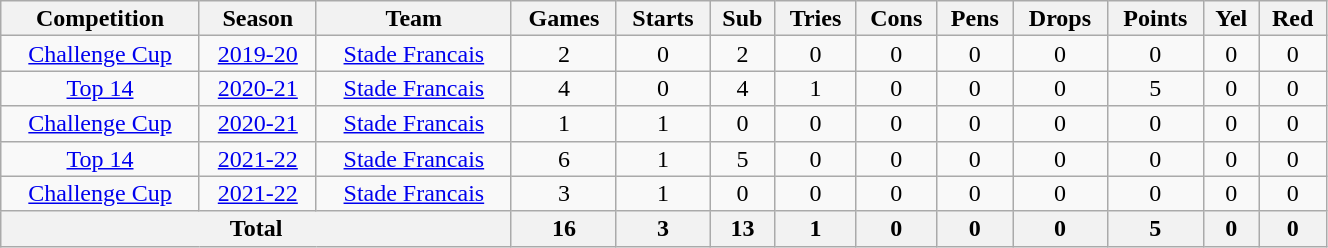<table class="wikitable" style="text-align:center; line-height:100%; font-size:100%; width:70%;">
<tr>
<th>Competition</th>
<th>Season</th>
<th>Team</th>
<th>Games</th>
<th>Starts</th>
<th>Sub</th>
<th>Tries</th>
<th>Cons</th>
<th>Pens</th>
<th>Drops</th>
<th>Points</th>
<th>Yel</th>
<th>Red</th>
</tr>
<tr>
<td><a href='#'>Challenge Cup</a></td>
<td><a href='#'>2019-20</a></td>
<td><a href='#'>Stade Francais</a></td>
<td>2</td>
<td>0</td>
<td>2</td>
<td>0</td>
<td>0</td>
<td>0</td>
<td>0</td>
<td>0</td>
<td>0</td>
<td>0</td>
</tr>
<tr>
<td><a href='#'>Top 14</a></td>
<td><a href='#'>2020-21</a></td>
<td><a href='#'>Stade Francais</a></td>
<td>4</td>
<td>0</td>
<td>4</td>
<td>1</td>
<td>0</td>
<td>0</td>
<td>0</td>
<td>5</td>
<td>0</td>
<td>0</td>
</tr>
<tr>
<td><a href='#'>Challenge Cup</a></td>
<td><a href='#'>2020-21</a></td>
<td><a href='#'>Stade Francais</a></td>
<td>1</td>
<td>1</td>
<td>0</td>
<td>0</td>
<td>0</td>
<td>0</td>
<td>0</td>
<td>0</td>
<td>0</td>
<td>0</td>
</tr>
<tr>
<td><a href='#'>Top 14</a></td>
<td><a href='#'>2021-22</a></td>
<td><a href='#'>Stade Francais</a></td>
<td>6</td>
<td>1</td>
<td>5</td>
<td>0</td>
<td>0</td>
<td>0</td>
<td>0</td>
<td>0</td>
<td>0</td>
<td>0</td>
</tr>
<tr>
<td><a href='#'>Challenge Cup</a></td>
<td><a href='#'>2021-22</a></td>
<td><a href='#'>Stade Francais</a></td>
<td>3</td>
<td>1</td>
<td>0</td>
<td>0</td>
<td>0</td>
<td>0</td>
<td>0</td>
<td>0</td>
<td>0</td>
<td>0</td>
</tr>
<tr>
<th colspan="3">Total</th>
<th>16</th>
<th>3</th>
<th>13</th>
<th>1</th>
<th>0</th>
<th>0</th>
<th>0</th>
<th>5</th>
<th>0</th>
<th>0</th>
</tr>
</table>
